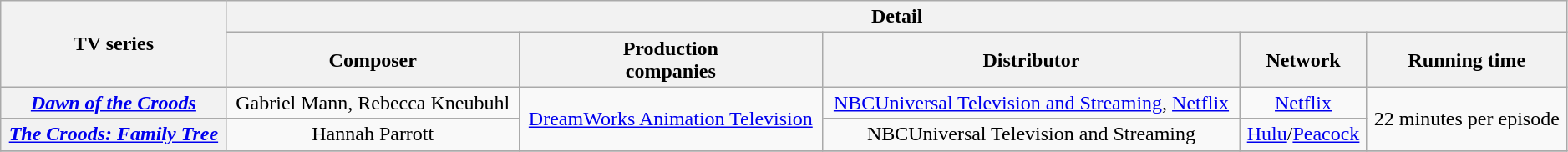<table class="wikitable sortable" style="text-align:center; width:99%;">
<tr>
<th rowspan="2">TV series</th>
<th colspan="5">Detail</th>
</tr>
<tr>
<th style="text-align:center;">Composer</th>
<th style="text-align:center;">Production<br>companies</th>
<th style="text-align:center;">Distributor</th>
<th style="text-align:center;">Network</th>
<th style="text-align:center;">Running time</th>
</tr>
<tr>
<th><em><a href='#'>Dawn of the Croods</a></em></th>
<td>Gabriel Mann, Rebecca Kneubuhl</td>
<td rowspan="2"><a href='#'>DreamWorks Animation Television</a></td>
<td><a href='#'>NBCUniversal Television and Streaming</a>, <a href='#'>Netflix</a></td>
<td><a href='#'>Netflix</a></td>
<td rowspan="2">22 minutes per episode</td>
</tr>
<tr>
<th><em><a href='#'>The Croods: Family Tree</a></em></th>
<td>Hannah Parrott</td>
<td>NBCUniversal Television and Streaming</td>
<td><a href='#'>Hulu</a>/<a href='#'>Peacock</a></td>
</tr>
<tr>
</tr>
</table>
